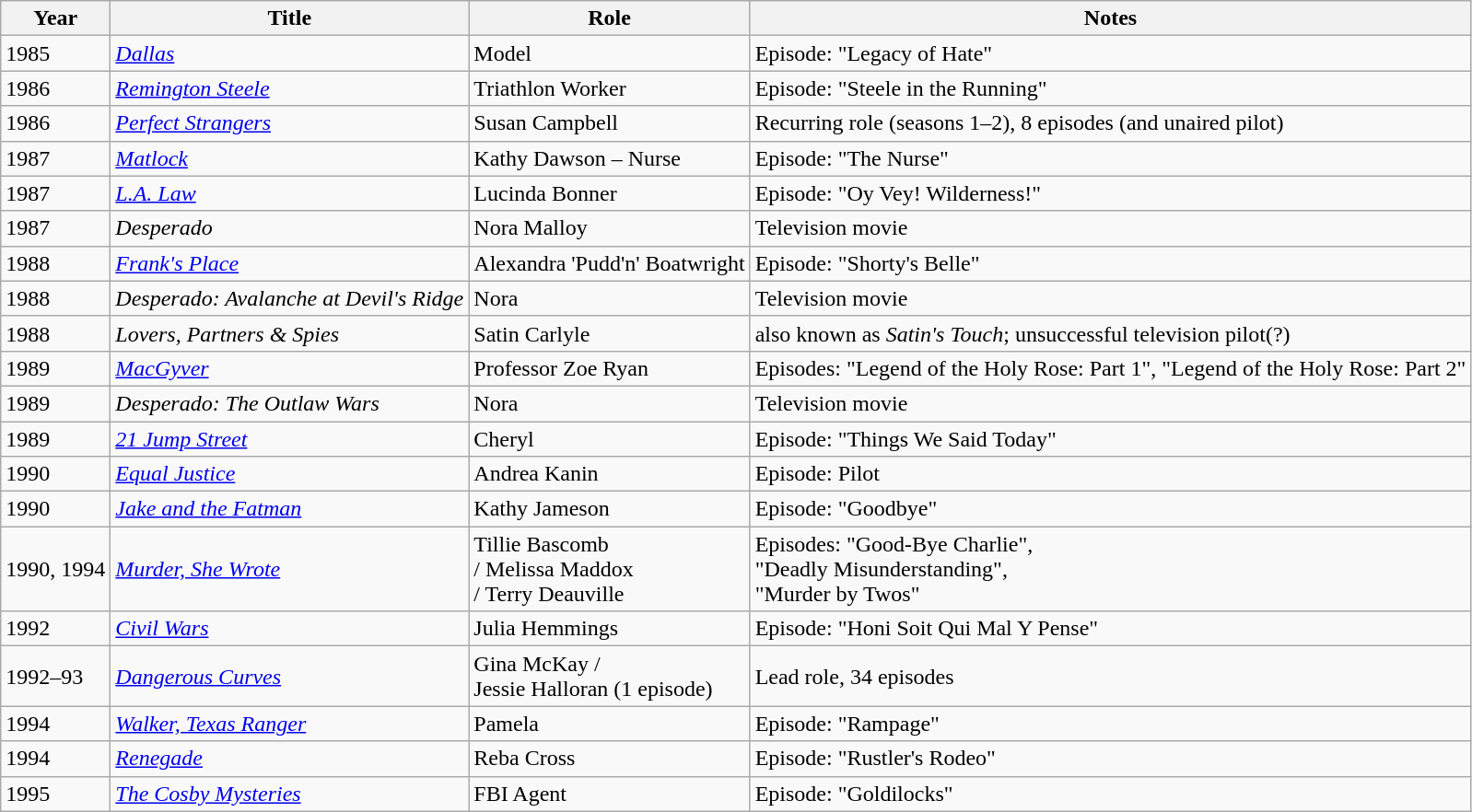<table class="wikitable sortable">
<tr>
<th>Year</th>
<th>Title</th>
<th>Role</th>
<th class="unsortable">Notes</th>
</tr>
<tr>
<td>1985</td>
<td><em><a href='#'>Dallas</a></em></td>
<td>Model</td>
<td>Episode: "Legacy of Hate"</td>
</tr>
<tr>
<td>1986</td>
<td><em><a href='#'>Remington Steele</a></em></td>
<td>Triathlon Worker</td>
<td>Episode: "Steele in the Running"</td>
</tr>
<tr>
<td>1986</td>
<td><em><a href='#'>Perfect Strangers</a></em></td>
<td>Susan Campbell</td>
<td>Recurring role (seasons 1–2), 8 episodes (and unaired pilot)</td>
</tr>
<tr>
<td>1987</td>
<td><em><a href='#'>Matlock</a></em></td>
<td>Kathy Dawson – Nurse</td>
<td>Episode: "The Nurse"</td>
</tr>
<tr>
<td>1987</td>
<td><em><a href='#'>L.A. Law</a></em></td>
<td>Lucinda Bonner</td>
<td>Episode: "Oy Vey! Wilderness!"</td>
</tr>
<tr>
<td>1987</td>
<td><em>Desperado</em></td>
<td>Nora Malloy</td>
<td>Television movie</td>
</tr>
<tr>
<td>1988</td>
<td><em><a href='#'>Frank's Place</a></em></td>
<td>Alexandra 'Pudd'n' Boatwright</td>
<td>Episode: "Shorty's Belle"</td>
</tr>
<tr>
<td>1988</td>
<td><em>Desperado: Avalanche at Devil's Ridge</em></td>
<td>Nora</td>
<td>Television movie</td>
</tr>
<tr>
<td>1988</td>
<td><em>Lovers, Partners & Spies</em></td>
<td>Satin Carlyle</td>
<td>also known as <em>Satin's Touch</em>; unsuccessful television pilot(?)</td>
</tr>
<tr>
<td>1989</td>
<td><em><a href='#'>MacGyver</a></em></td>
<td>Professor Zoe Ryan</td>
<td>Episodes: "Legend of the Holy Rose: Part 1", "Legend of the Holy Rose: Part 2"</td>
</tr>
<tr>
<td>1989</td>
<td><em>Desperado: The Outlaw Wars</em></td>
<td>Nora</td>
<td>Television movie</td>
</tr>
<tr>
<td>1989</td>
<td><em><a href='#'>21 Jump Street</a></em></td>
<td>Cheryl</td>
<td>Episode: "Things We Said Today"</td>
</tr>
<tr>
<td>1990</td>
<td><em><a href='#'>Equal Justice</a></em></td>
<td>Andrea Kanin</td>
<td>Episode: Pilot</td>
</tr>
<tr>
<td>1990</td>
<td><em><a href='#'>Jake and the Fatman</a></em></td>
<td>Kathy Jameson</td>
<td>Episode: "Goodbye"</td>
</tr>
<tr>
<td>1990, 1994</td>
<td><em><a href='#'>Murder, She Wrote</a></em></td>
<td>Tillie Bascomb<br>/ Melissa Maddox<br>/ Terry Deauville</td>
<td>Episodes: "Good-Bye Charlie", <br>"Deadly Misunderstanding", <br>"Murder by Twos"</td>
</tr>
<tr>
<td>1992</td>
<td><em><a href='#'>Civil Wars</a></em></td>
<td>Julia Hemmings</td>
<td>Episode: "Honi Soit Qui Mal Y Pense"</td>
</tr>
<tr>
<td>1992–93</td>
<td><em><a href='#'>Dangerous Curves</a></em></td>
<td>Gina McKay /<br>Jessie Halloran (1 episode)</td>
<td>Lead role, 34 episodes</td>
</tr>
<tr>
<td>1994</td>
<td><em><a href='#'>Walker, Texas Ranger</a></em></td>
<td>Pamela</td>
<td>Episode: "Rampage"</td>
</tr>
<tr>
<td>1994</td>
<td><em><a href='#'>Renegade</a></em></td>
<td>Reba Cross</td>
<td>Episode: "Rustler's Rodeo"</td>
</tr>
<tr>
<td>1995</td>
<td><em><a href='#'>The Cosby Mysteries</a></em></td>
<td>FBI Agent</td>
<td>Episode: "Goldilocks"</td>
</tr>
</table>
